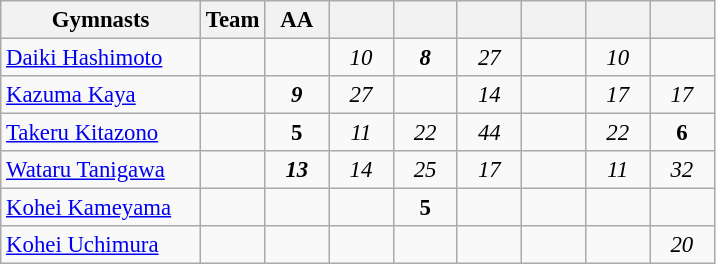<table class="wikitable sortable collapsible autocollapse plainrowheaders" style="text-align:center; font-size:95%;">
<tr>
<th width=28% class=unsortable>Gymnasts</th>
<th width=9% class=unsortable>Team</th>
<th width=9% class=unsortable>AA</th>
<th width=9% class=unsortable></th>
<th width=9% class=unsortable></th>
<th width=9% class=unsortable></th>
<th width=9% class=unsortable></th>
<th width=9% class=unsortable></th>
<th width=9% class=unsortable></th>
</tr>
<tr>
<td align=left><a href='#'>Daiki Hashimoto</a></td>
<td></td>
<td></td>
<td><em>10</em></td>
<td><strong><em>8</em></strong></td>
<td><em>27</em></td>
<td></td>
<td><em>10</em></td>
<td></td>
</tr>
<tr>
<td align=left><a href='#'>Kazuma Kaya</a></td>
<td></td>
<td><strong><em>9</em></strong></td>
<td><em>27</em></td>
<td></td>
<td><em>14</em></td>
<td></td>
<td><em>17</em></td>
<td><em>17</em></td>
</tr>
<tr>
<td align=left><a href='#'>Takeru Kitazono</a></td>
<td></td>
<td><strong>5</strong></td>
<td><em>11</em></td>
<td><em>22</em></td>
<td><em>44</em></td>
<td></td>
<td><em>22</em></td>
<td><strong>6</strong></td>
</tr>
<tr>
<td align=left><a href='#'>Wataru Tanigawa</a></td>
<td></td>
<td><strong><em>13</em></strong></td>
<td><em>14</em></td>
<td><em>25</em></td>
<td><em>17</em></td>
<td></td>
<td><em>11</em></td>
<td><em>32</em></td>
</tr>
<tr>
<td align=left><a href='#'>Kohei Kameyama</a></td>
<td></td>
<td></td>
<td></td>
<td><strong>5</strong></td>
<td></td>
<td></td>
<td></td>
<td></td>
</tr>
<tr>
<td align=left><a href='#'>Kohei Uchimura</a></td>
<td></td>
<td></td>
<td></td>
<td></td>
<td></td>
<td></td>
<td></td>
<td><em>20</em></td>
</tr>
</table>
